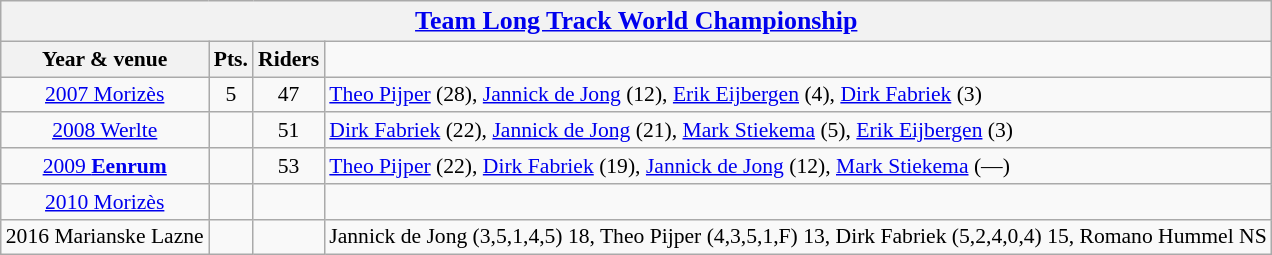<table class=wikitable style="font-size: 90%;">
<tr>
<th colspan=5><big><a href='#'>Team Long Track World Championship</a></big></th>
</tr>
<tr>
<th>Year & venue</th>
<th>Pts.</th>
<th>Riders</th>
</tr>
<tr align=center>
<td><a href='#'>2007 Morizès</a></td>
<td>5</td>
<td>47</td>
<td align=left><a href='#'>Theo Pijper</a> (28), <a href='#'>Jannick de Jong</a> (12), <a href='#'>Erik Eijbergen</a> (4), <a href='#'>Dirk Fabriek</a> (3)</td>
</tr>
<tr align=center>
<td><a href='#'>2008 Werlte</a></td>
<td></td>
<td>51</td>
<td align=left><a href='#'>Dirk Fabriek</a> (22), <a href='#'>Jannick de Jong</a> (21), <a href='#'>Mark Stiekema</a> (5), <a href='#'>Erik Eijbergen</a> (3)</td>
</tr>
<tr align=center>
<td><a href='#'>2009 <strong>Eenrum</strong></a></td>
<td></td>
<td>53</td>
<td align=left><a href='#'>Theo Pijper</a> (22), <a href='#'>Dirk Fabriek</a> (19), <a href='#'>Jannick de Jong</a> (12), <a href='#'>Mark Stiekema</a> (—)</td>
</tr>
<tr align=center>
<td><a href='#'>2010 Morizès</a></td>
<td></td>
<td></td>
<td align=left></td>
</tr>
<tr>
<td>2016 Marianske Lazne</td>
<td></td>
<td></td>
<td>Jannick de Jong (3,5,1,4,5) 18, Theo Pijper (4,3,5,1,F) 13, Dirk Fabriek (5,2,4,0,4) 15, Romano Hummel NS</td>
</tr>
</table>
